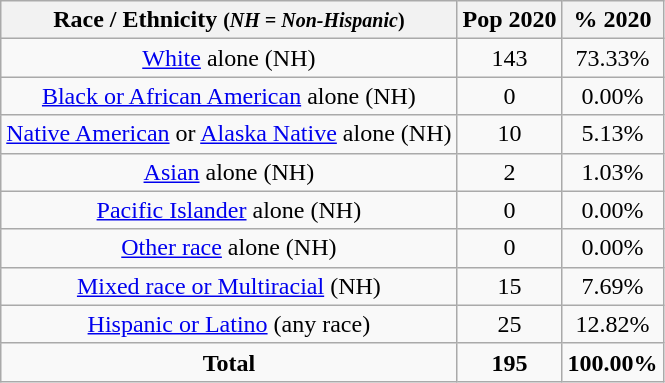<table class="wikitable" style="text-align:center;">
<tr>
<th>Race / Ethnicity <small>(<em>NH = Non-Hispanic</em>)</small></th>
<th>Pop 2020</th>
<th>% 2020</th>
</tr>
<tr>
<td><a href='#'>White</a> alone (NH)</td>
<td>143</td>
<td>73.33%</td>
</tr>
<tr>
<td><a href='#'>Black or African American</a> alone (NH)</td>
<td>0</td>
<td>0.00%</td>
</tr>
<tr>
<td><a href='#'>Native American</a> or <a href='#'>Alaska Native</a> alone (NH)</td>
<td>10</td>
<td>5.13%</td>
</tr>
<tr>
<td><a href='#'>Asian</a> alone (NH)</td>
<td>2</td>
<td>1.03%</td>
</tr>
<tr>
<td><a href='#'>Pacific Islander</a> alone (NH)</td>
<td>0</td>
<td>0.00%</td>
</tr>
<tr>
<td><a href='#'>Other race</a> alone (NH)</td>
<td>0</td>
<td>0.00%</td>
</tr>
<tr>
<td><a href='#'>Mixed race or Multiracial</a> (NH)</td>
<td>15</td>
<td>7.69%</td>
</tr>
<tr>
<td><a href='#'>Hispanic or Latino</a> (any race)</td>
<td>25</td>
<td>12.82%</td>
</tr>
<tr>
<td><strong>Total</strong></td>
<td><strong>195</strong></td>
<td><strong>100.00%</strong></td>
</tr>
</table>
